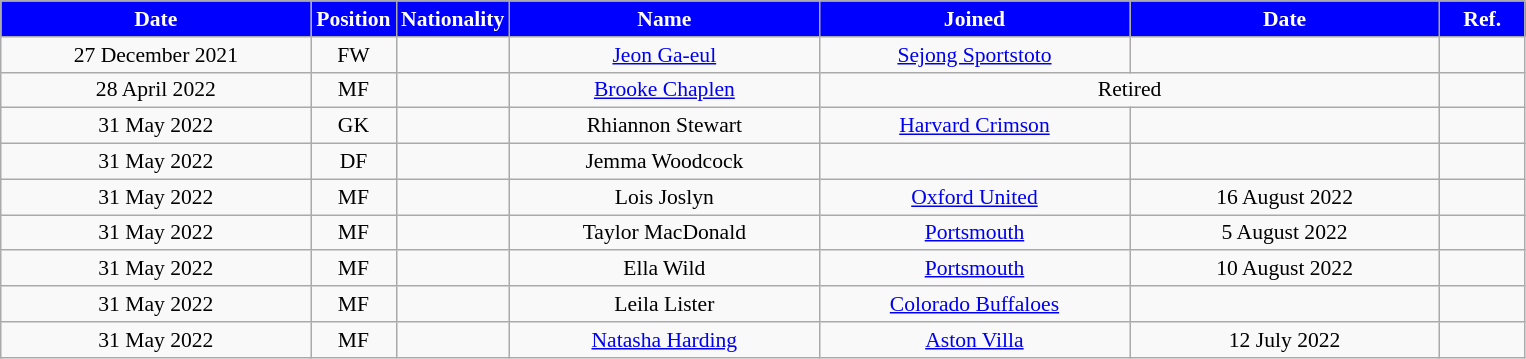<table class="wikitable"  style="text-align:center; font-size:90%; ">
<tr>
<th style="background:#00f; color:white; width:200px;">Date</th>
<th style="background:#00f; color:white; width:50px;">Position</th>
<th style="background:#00f; color:white; width:50px;">Nationality</th>
<th style="background:#00f; color:white; width:200px;">Name</th>
<th style="background:#00f; color:white; width:200px;">Joined</th>
<th style="background:#00f; color:white; width:200px;">Date</th>
<th style="background:#00f; color:white; width:50px;">Ref.</th>
</tr>
<tr>
<td>27 December 2021</td>
<td>FW</td>
<td></td>
<td><a href='#'>Jeon Ga-eul</a></td>
<td><a href='#'>Sejong Sportstoto</a></td>
<td></td>
<td></td>
</tr>
<tr>
<td>28 April 2022</td>
<td>MF</td>
<td></td>
<td><a href='#'>Brooke Chaplen</a></td>
<td colspan="2">Retired</td>
<td></td>
</tr>
<tr>
<td>31 May 2022</td>
<td>GK</td>
<td></td>
<td>Rhiannon Stewart</td>
<td><a href='#'>Harvard Crimson</a></td>
<td></td>
<td></td>
</tr>
<tr>
<td>31 May 2022</td>
<td>DF</td>
<td></td>
<td>Jemma Woodcock</td>
<td></td>
<td></td>
<td></td>
</tr>
<tr>
<td>31 May 2022</td>
<td>MF</td>
<td></td>
<td>Lois Joslyn</td>
<td><a href='#'>Oxford United</a></td>
<td>16 August 2022</td>
<td></td>
</tr>
<tr>
<td>31 May 2022</td>
<td>MF</td>
<td></td>
<td>Taylor MacDonald</td>
<td><a href='#'>Portsmouth</a></td>
<td>5 August 2022</td>
<td></td>
</tr>
<tr>
<td>31 May 2022</td>
<td>MF</td>
<td></td>
<td>Ella Wild</td>
<td><a href='#'>Portsmouth</a></td>
<td>10 August 2022</td>
<td></td>
</tr>
<tr>
<td>31 May 2022</td>
<td>MF</td>
<td></td>
<td>Leila Lister</td>
<td><a href='#'>Colorado Buffaloes</a></td>
<td></td>
<td></td>
</tr>
<tr>
<td>31 May 2022</td>
<td>MF</td>
<td></td>
<td><a href='#'>Natasha Harding</a></td>
<td><a href='#'>Aston Villa</a></td>
<td>12 July 2022</td>
<td></td>
</tr>
</table>
